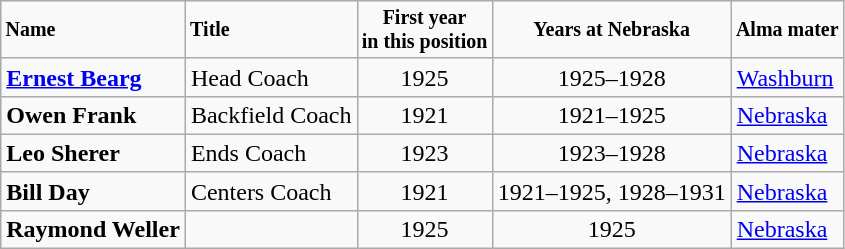<table class="wikitable">
<tr style="font-size:smaller">
<td><strong>Name</strong></td>
<td><strong>Title</strong></td>
<td align="center"><strong>First year<br>in this position</strong></td>
<td align="center"><strong>Years at Nebraska</strong></td>
<td><strong>Alma mater</strong></td>
</tr>
<tr>
<td><strong><a href='#'>Ernest Bearg</a></strong></td>
<td>Head Coach</td>
<td align="center">1925</td>
<td align="center">1925–1928</td>
<td><a href='#'>Washburn</a></td>
</tr>
<tr>
<td><strong>Owen Frank</strong></td>
<td>Backfield Coach</td>
<td align="center">1921</td>
<td align="center">1921–1925</td>
<td><a href='#'>Nebraska</a></td>
</tr>
<tr>
<td><strong>Leo Sherer</strong></td>
<td>Ends Coach</td>
<td align="center">1923</td>
<td align="center">1923–1928</td>
<td><a href='#'>Nebraska</a></td>
</tr>
<tr>
<td><strong>Bill Day</strong></td>
<td>Centers Coach</td>
<td align="center">1921</td>
<td align="center">1921–1925, 1928–1931</td>
<td><a href='#'>Nebraska</a></td>
</tr>
<tr>
<td><strong>Raymond Weller</strong></td>
<td></td>
<td align="center">1925</td>
<td align="center">1925</td>
<td><a href='#'>Nebraska</a></td>
</tr>
</table>
